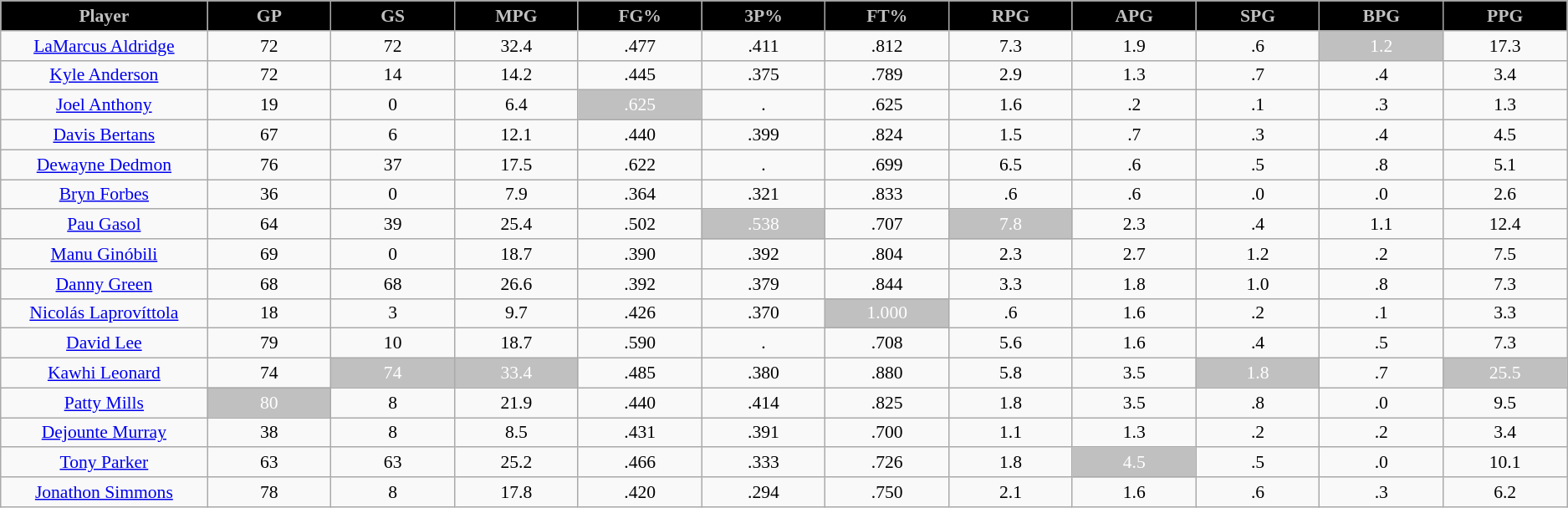<table class="wikitable sortable" style="font-size:90%; text-align:center; white-space:nowrap;">
<tr>
<th style="background:#000000;color:silver;" width="10%">Player</th>
<th style="background:#000000;color:silver;" width="6%">GP</th>
<th style="background:#000000;color:silver;" width="6%">GS</th>
<th style="background:#000000;color:silver;" width="6%">MPG</th>
<th style="background:#000000;color:silver;" width="6%">FG%</th>
<th style="background:#000000;color:silver;" width="6%">3P%</th>
<th style="background:#000000;color:silver;" width="6%">FT%</th>
<th style="background:#000000;color:silver;" width="6%">RPG</th>
<th style="background:#000000;color:silver;" width="6%">APG</th>
<th style="background:#000000;color:silver;" width="6%">SPG</th>
<th style="background:#000000;color:silver;" width="6%">BPG</th>
<th style="background:#000000;color:silver;" width="6%">PPG</th>
</tr>
<tr>
<td><a href='#'>LaMarcus Aldridge</a></td>
<td>72</td>
<td>72</td>
<td>32.4</td>
<td>.477</td>
<td>.411</td>
<td>.812</td>
<td>7.3</td>
<td>1.9</td>
<td>.6</td>
<td style="background:silver;color:#FFFFFF;">1.2</td>
<td>17.3</td>
</tr>
<tr>
<td><a href='#'>Kyle Anderson</a></td>
<td>72</td>
<td>14</td>
<td>14.2</td>
<td>.445</td>
<td>.375</td>
<td>.789</td>
<td>2.9</td>
<td>1.3</td>
<td>.7</td>
<td>.4</td>
<td>3.4</td>
</tr>
<tr>
<td><a href='#'>Joel Anthony</a></td>
<td>19</td>
<td>0</td>
<td>6.4</td>
<td style="background:silver;color:#FFFFFF;">.625</td>
<td>.</td>
<td>.625</td>
<td>1.6</td>
<td>.2</td>
<td>.1</td>
<td>.3</td>
<td>1.3</td>
</tr>
<tr>
<td><a href='#'>Davis Bertans</a></td>
<td>67</td>
<td>6</td>
<td>12.1</td>
<td>.440</td>
<td>.399</td>
<td>.824</td>
<td>1.5</td>
<td>.7</td>
<td>.3</td>
<td>.4</td>
<td>4.5</td>
</tr>
<tr>
<td><a href='#'>Dewayne Dedmon</a></td>
<td>76</td>
<td>37</td>
<td>17.5</td>
<td>.622</td>
<td>.</td>
<td>.699</td>
<td>6.5</td>
<td>.6</td>
<td>.5</td>
<td>.8</td>
<td>5.1</td>
</tr>
<tr>
<td><a href='#'>Bryn Forbes</a></td>
<td>36</td>
<td>0</td>
<td>7.9</td>
<td>.364</td>
<td>.321</td>
<td>.833</td>
<td>.6</td>
<td>.6</td>
<td>.0</td>
<td>.0</td>
<td>2.6</td>
</tr>
<tr>
<td><a href='#'>Pau Gasol</a></td>
<td>64</td>
<td>39</td>
<td>25.4</td>
<td>.502</td>
<td style="background:silver;color:#FFFFFF;">.538</td>
<td>.707</td>
<td style="background:silver;color:#FFFFFF;">7.8</td>
<td>2.3</td>
<td>.4</td>
<td>1.1</td>
<td>12.4</td>
</tr>
<tr>
<td><a href='#'>Manu Ginóbili</a></td>
<td>69</td>
<td>0</td>
<td>18.7</td>
<td>.390</td>
<td>.392</td>
<td>.804</td>
<td>2.3</td>
<td>2.7</td>
<td>1.2</td>
<td>.2</td>
<td>7.5</td>
</tr>
<tr>
<td><a href='#'>Danny Green</a></td>
<td>68</td>
<td>68</td>
<td>26.6</td>
<td>.392</td>
<td>.379</td>
<td>.844</td>
<td>3.3</td>
<td>1.8</td>
<td>1.0</td>
<td>.8</td>
<td>7.3</td>
</tr>
<tr>
<td><a href='#'>Nicolás Laprovíttola</a></td>
<td>18</td>
<td>3</td>
<td>9.7</td>
<td>.426</td>
<td>.370</td>
<td style="background:silver;color:#FFFFFF;">1.000</td>
<td>.6</td>
<td>1.6</td>
<td>.2</td>
<td>.1</td>
<td>3.3</td>
</tr>
<tr>
<td><a href='#'>David Lee</a></td>
<td>79</td>
<td>10</td>
<td>18.7</td>
<td>.590</td>
<td>.</td>
<td>.708</td>
<td>5.6</td>
<td>1.6</td>
<td>.4</td>
<td>.5</td>
<td>7.3</td>
</tr>
<tr>
<td><a href='#'>Kawhi Leonard</a></td>
<td>74</td>
<td style="background:silver;color:#FFFFFF;">74</td>
<td style="background:silver;color:#FFFFFF;">33.4</td>
<td>.485</td>
<td>.380</td>
<td>.880</td>
<td>5.8</td>
<td>3.5</td>
<td style="background:silver;color:#FFFFFF;">1.8</td>
<td>.7</td>
<td style="background:silver;color:#FFFFFF;">25.5</td>
</tr>
<tr>
<td><a href='#'>Patty Mills</a></td>
<td style="background:silver;color:#FFFFFF;">80</td>
<td>8</td>
<td>21.9</td>
<td>.440</td>
<td>.414</td>
<td>.825</td>
<td>1.8</td>
<td>3.5</td>
<td>.8</td>
<td>.0</td>
<td>9.5</td>
</tr>
<tr>
<td><a href='#'>Dejounte Murray</a></td>
<td>38</td>
<td>8</td>
<td>8.5</td>
<td>.431</td>
<td>.391</td>
<td>.700</td>
<td>1.1</td>
<td>1.3</td>
<td>.2</td>
<td>.2</td>
<td>3.4</td>
</tr>
<tr>
<td><a href='#'>Tony Parker</a></td>
<td>63</td>
<td>63</td>
<td>25.2</td>
<td>.466</td>
<td>.333</td>
<td>.726</td>
<td>1.8</td>
<td style="background:silver;color:#FFFFFF;">4.5</td>
<td>.5</td>
<td>.0</td>
<td>10.1</td>
</tr>
<tr>
<td><a href='#'>Jonathon Simmons</a></td>
<td>78</td>
<td>8</td>
<td>17.8</td>
<td>.420</td>
<td>.294</td>
<td>.750</td>
<td>2.1</td>
<td>1.6</td>
<td>.6</td>
<td>.3</td>
<td>6.2</td>
</tr>
</table>
